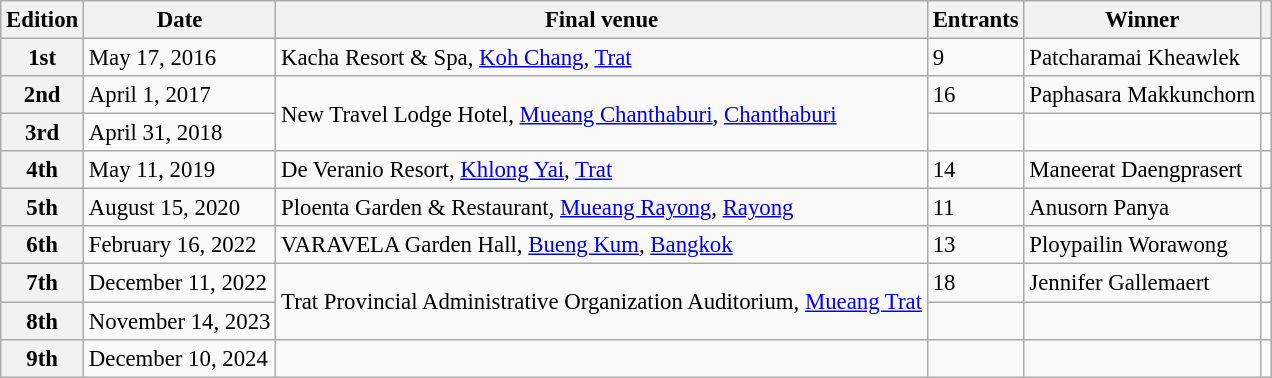<table class="wikitable defaultcenter col2left col3left col5left" style="font-size:95%;">
<tr>
<th>Edition</th>
<th>Date</th>
<th>Final venue</th>
<th>Entrants</th>
<th>Winner</th>
<th></th>
</tr>
<tr>
<th>1st</th>
<td>May 17, 2016</td>
<td>Kacha Resort & Spa, <a href='#'>Koh Chang</a>, <a href='#'>Trat</a></td>
<td>9</td>
<td>Patcharamai Kheawlek</td>
<td></td>
</tr>
<tr>
<th>2nd</th>
<td>April 1, 2017</td>
<td rowspan=2>New Travel Lodge Hotel, <a href='#'>Mueang Chanthaburi</a>, <a href='#'>Chanthaburi</a></td>
<td>16</td>
<td>Paphasara Makkunchorn</td>
<td></td>
</tr>
<tr>
<th>3rd</th>
<td>April 31, 2018</td>
<td></td>
<td></td>
<td></td>
</tr>
<tr>
<th>4th</th>
<td>May 11, 2019</td>
<td>De Veranio Resort, <a href='#'>Khlong Yai</a>, <a href='#'>Trat</a></td>
<td>14</td>
<td>Maneerat Daengprasert</td>
<td></td>
</tr>
<tr>
<th>5th</th>
<td>August 15, 2020</td>
<td>Ploenta Garden & Restaurant, <a href='#'>Mueang Rayong</a>, <a href='#'>Rayong</a></td>
<td>11</td>
<td>Anusorn Panya</td>
<td></td>
</tr>
<tr>
<th>6th</th>
<td>February 16, 2022</td>
<td>VARAVELA Garden Hall, <a href='#'>Bueng Kum</a>, <a href='#'>Bangkok</a></td>
<td>13</td>
<td>Ploypailin Worawong</td>
<td></td>
</tr>
<tr>
<th>7th</th>
<td>December 11, 2022</td>
<td rowspan=2>Trat Provincial Administrative Organization Auditorium, <a href='#'>Mueang Trat</a></td>
<td>18</td>
<td>Jennifer Gallemaert</td>
<td></td>
</tr>
<tr>
<th>8th</th>
<td>November 14, 2023</td>
<td></td>
<td></td>
<td></td>
</tr>
<tr>
<th>9th</th>
<td>December 10, 2024</td>
<td></td>
<td></td>
<td></td>
<td></td>
</tr>
</table>
